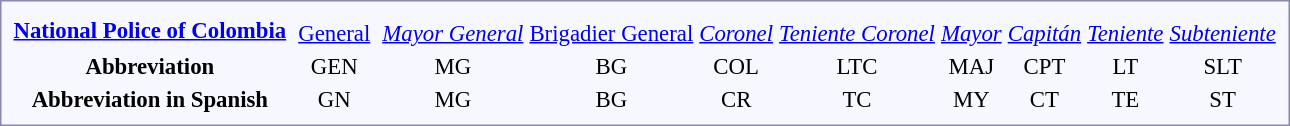<table style="border:1px solid #8888aa; background-color:#f7f8ff; padding:5px; font-size:95%; margin: 0px 12px 12px 0px;">
<tr style="text-align:center;">
<td rowspan=2><strong> <a href='#'>National Police of Colombia</a></strong></td>
<td colspan=2 rowspan=4></td>
<td colspan=2></td>
<td colspan=2 rowspan=4></td>
<td colspan=2></td>
<td colspan=2></td>
<td colspan=2></td>
<td colspan=2></td>
<td colspan=2></td>
<td colspan=2></td>
<td colspan=3></td>
<td colspan=3></td>
</tr>
<tr style="text-align:center;">
<td colspan=2><a href='#'>General</a></td>
<td colspan=2><em><a href='#'>Mayor General</a></em></td>
<td colspan=2><a href='#'>Brigadier General</a></td>
<td colspan=2><em><a href='#'>Coronel</a></em></td>
<td colspan=2><em><a href='#'>Teniente Coronel</a></em></td>
<td colspan=2><em><a href='#'>Mayor</a></em></td>
<td colspan=2><em><a href='#'>Capitán</a></em></td>
<td colspan=3><em><a href='#'>Teniente</a></em></td>
<td colspan=3><em><a href='#'>Subteniente</a></em></td>
</tr>
<tr style="text-align:center;">
<th>Abbreviation</th>
<td colspan=2>GEN</td>
<td colspan=2>MG</td>
<td colspan=2>BG</td>
<td colspan=2>COL</td>
<td colspan=2>LTC</td>
<td colspan=2>MAJ</td>
<td colspan=2>CPT</td>
<td colspan=3>LT</td>
<td colspan=3>SLT</td>
</tr>
<tr style="text-align:center;">
<th>Abbreviation in Spanish</th>
<td colspan=2>GN</td>
<td colspan=2>MG</td>
<td colspan=2>BG</td>
<td colspan=2>CR</td>
<td colspan=2>TC</td>
<td colspan=2>MY</td>
<td colspan=2>CT</td>
<td colspan=3>TE</td>
<td colspan=3>ST</td>
</tr>
</table>
